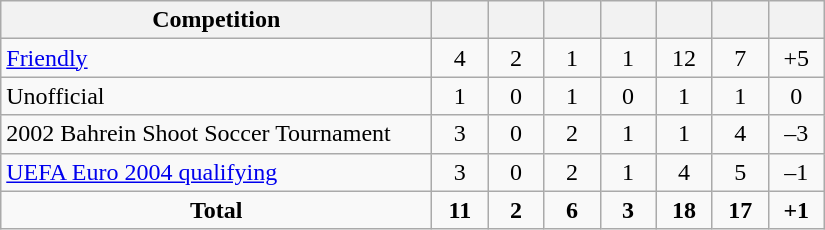<table class="wikitable" style="text-align: center;">
<tr>
<th width=280>Competition</th>
<th width=30></th>
<th width=30></th>
<th width=30></th>
<th width=30></th>
<th width=30></th>
<th width=30></th>
<th width=30></th>
</tr>
<tr>
<td align=left><a href='#'>Friendly</a></td>
<td>4</td>
<td>2</td>
<td>1</td>
<td>1</td>
<td>12</td>
<td>7</td>
<td>+5</td>
</tr>
<tr>
<td align=left>Unofficial</td>
<td>1</td>
<td>0</td>
<td>1</td>
<td>0</td>
<td>1</td>
<td>1</td>
<td>0</td>
</tr>
<tr>
<td align=left>2002 Bahrein Shoot Soccer Tournament</td>
<td>3</td>
<td>0</td>
<td>2</td>
<td>1</td>
<td>1</td>
<td>4</td>
<td>–3</td>
</tr>
<tr>
<td align=left><a href='#'>UEFA Euro 2004 qualifying</a></td>
<td>3</td>
<td>0</td>
<td>2</td>
<td>1</td>
<td>4</td>
<td>5</td>
<td>–1</td>
</tr>
<tr>
<td><strong>Total</strong></td>
<td><strong>11</strong></td>
<td><strong>2</strong></td>
<td><strong>6</strong></td>
<td><strong>3</strong></td>
<td><strong>18</strong></td>
<td><strong>17</strong></td>
<td><strong>+1</strong></td>
</tr>
</table>
